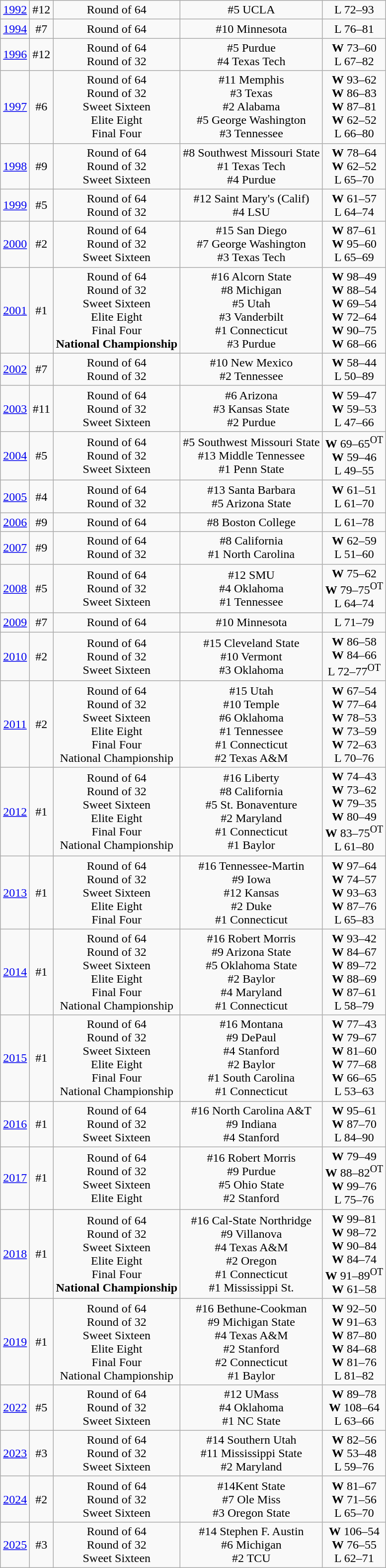<table class="wikitable">
<tr align="center">
<td><a href='#'>1992</a></td>
<td>#12</td>
<td>Round of 64</td>
<td>#5 UCLA</td>
<td>L 72–93</td>
</tr>
<tr align="center">
<td><a href='#'>1994</a></td>
<td>#7</td>
<td>Round of 64</td>
<td>#10 Minnesota</td>
<td>L 76–81</td>
</tr>
<tr align="center">
<td><a href='#'>1996</a></td>
<td>#12</td>
<td>Round of 64<br>Round of 32</td>
<td>#5 Purdue<br>#4 Texas Tech</td>
<td><strong>W</strong> 73–60<br>L 67–82</td>
</tr>
<tr align="center">
<td><a href='#'>1997</a></td>
<td>#6</td>
<td>Round of 64<br>Round of 32<br>Sweet Sixteen<br>Elite Eight<br>Final Four</td>
<td>#11 Memphis<br>#3 Texas<br>#2 Alabama<br>#5 George Washington<br> #3 Tennessee</td>
<td><strong>W</strong> 93–62<br><strong>W</strong> 86–83<br><strong>W</strong> 87–81<br><strong>W</strong> 62–52<br>L 66–80<br></td>
</tr>
<tr align="center">
<td><a href='#'>1998</a></td>
<td>#9</td>
<td>Round of 64<br>Round of 32<br>Sweet Sixteen</td>
<td>#8 Southwest Missouri State<br>#1 Texas Tech<br>#4 Purdue</td>
<td><strong>W</strong> 78–64<br><strong>W</strong> 62–52<br>L 65–70<br></td>
</tr>
<tr align="center">
<td><a href='#'>1999</a></td>
<td>#5</td>
<td>Round of 64<br>Round of 32</td>
<td>#12 Saint Mary's (Calif)<br>#4 LSU</td>
<td><strong>W</strong> 61–57<br>L 64–74</td>
</tr>
<tr align="center">
<td><a href='#'>2000</a></td>
<td>#2</td>
<td>Round of 64<br>Round of 32<br>Sweet Sixteen</td>
<td>#15 San Diego<br>#7 George Washington<br>#3 Texas Tech</td>
<td><strong>W</strong> 87–61<br><strong>W</strong> 95–60<br>L 65–69<br></td>
</tr>
<tr align="center">
<td><a href='#'>2001</a></td>
<td>#1</td>
<td>Round of 64<br>Round of 32<br>Sweet Sixteen<br>Elite Eight<br>Final Four<br><strong>National Championship</strong></td>
<td>#16 Alcorn State<br>#8 Michigan<br>#5 Utah<br>#3 Vanderbilt<br> #1 Connecticut<br> #3 Purdue</td>
<td><strong>W</strong> 98–49<br><strong>W</strong> 88–54<br><strong>W</strong> 69–54<br><strong>W</strong> 72–64<br><strong>W</strong> 90–75<br><strong>W</strong> 68–66</td>
</tr>
<tr align="center">
<td><a href='#'>2002</a></td>
<td>#7</td>
<td>Round of 64<br>Round of 32</td>
<td>#10 New Mexico<br>#2 Tennessee</td>
<td><strong>W</strong> 58–44<br>L 50–89<br></td>
</tr>
<tr align="center">
<td><a href='#'>2003</a></td>
<td>#11</td>
<td>Round of 64<br>Round of 32<br>Sweet Sixteen</td>
<td>#6 Arizona <br>#3 Kansas State<br>#2 Purdue</td>
<td><strong>W</strong> 59–47<br><strong>W</strong> 59–53<br>L 47–66<br></td>
</tr>
<tr align="center">
<td><a href='#'>2004</a></td>
<td>#5</td>
<td>Round of 64<br>Round of 32<br>Sweet Sixteen</td>
<td>#5 Southwest Missouri State <br>#13 Middle Tennessee<br>#1 Penn State</td>
<td><strong>W</strong> 69–65<sup>OT</sup><br><strong>W</strong> 59–46<br>L 49–55<br></td>
</tr>
<tr align="center">
<td><a href='#'>2005</a></td>
<td>#4</td>
<td>Round of 64<br>Round of 32</td>
<td>#13 Santa Barbara <br>#5 Arizona State</td>
<td><strong>W</strong> 61–51<br>L 61–70<br></td>
</tr>
<tr align="center">
<td><a href='#'>2006</a></td>
<td>#9</td>
<td>Round of 64</td>
<td>#8 Boston College<br></td>
<td>L 61–78<br></td>
</tr>
<tr align="center">
<td><a href='#'>2007</a></td>
<td>#9</td>
<td>Round of 64<br>Round of 32</td>
<td>#8 California <br>#1 North Carolina</td>
<td><strong>W</strong> 62–59<br>L 51–60<br></td>
</tr>
<tr align="center">
<td><a href='#'>2008</a></td>
<td>#5</td>
<td>Round of 64<br>Round of 32<br>Sweet Sixteen</td>
<td>#12 SMU<br>#4 Oklahoma<br>#1 Tennessee</td>
<td><strong>W</strong> 75–62<br><strong>W</strong> 79–75<sup>OT</sup><br>L 64–74<br></td>
</tr>
<tr align="center">
<td><a href='#'>2009</a></td>
<td>#7</td>
<td>Round of 64</td>
<td>#10 Minnesota<br></td>
<td>L 71–79<br></td>
</tr>
<tr align="center">
<td><a href='#'>2010</a></td>
<td>#2</td>
<td>Round of 64<br>Round of 32<br>Sweet Sixteen</td>
<td>#15 Cleveland State<br>#10 Vermont<br>#3 Oklahoma</td>
<td><strong>W</strong> 86–58<br><strong>W</strong> 84–66<br>L 72–77<sup>OT</sup><br></td>
</tr>
<tr align="center">
<td><a href='#'>2011</a></td>
<td>#2</td>
<td>Round of 64<br>Round of 32<br>Sweet Sixteen<br>Elite Eight<br>Final Four<br>National Championship</td>
<td>#15 Utah <br>#10 Temple <br>#6 Oklahoma <br>#1 Tennessee <br> #1 Connecticut<br> #2 Texas A&M</td>
<td><strong>W</strong> 67–54 <br><strong>W</strong> 77–64<br><strong>W</strong> 78–53<br><strong>W</strong> 73–59<br><strong>W</strong> 72–63<br>L 70–76</td>
</tr>
<tr align="center">
<td><a href='#'>2012</a></td>
<td>#1</td>
<td>Round of 64<br>Round of 32<br>Sweet Sixteen<br>Elite Eight<br>Final Four<br>National Championship</td>
<td>#16 Liberty <br>#8 California <br>#5 St. Bonaventure <br>#2 Maryland <br> #1 Connecticut<br> #1 Baylor</td>
<td><strong>W</strong> 74–43 <br><strong>W</strong> 73–62<br><strong>W</strong> 79–35<br><strong>W</strong> 80–49<br><strong>W</strong> 83–75<sup>OT</sup> <br>L 61–80</td>
</tr>
<tr align="center">
<td><a href='#'>2013</a></td>
<td>#1</td>
<td>Round of 64<br>Round of 32<br>Sweet Sixteen<br>Elite Eight<br>Final Four<br></td>
<td>#16 Tennessee-Martin <br>#9 Iowa <br>#12 Kansas <br>#2 Duke <br> #1 Connecticut</td>
<td><strong>W</strong> 97–64 <br><strong>W</strong> 74–57 <br><strong>W</strong> 93–63 <br><strong>W</strong> 87–76 <br> L 65–83</td>
</tr>
<tr align="center">
<td><a href='#'>2014</a></td>
<td>#1</td>
<td>Round of 64<br>Round of 32<br>Sweet Sixteen<br>Elite Eight<br>Final Four<br>National Championship</td>
<td>#16 Robert Morris <br>#9 Arizona State <br>#5 Oklahoma State <br>#2 Baylor <br> #4 Maryland <br> #1 Connecticut</td>
<td><strong>W</strong> 93–42 <br><strong>W</strong> 84–67<br><strong>W</strong> 89–72 <br><strong>W</strong> 88–69<br><strong>W</strong> 87–61 <br> L 58–79</td>
</tr>
<tr align="center">
<td><a href='#'>2015</a></td>
<td>#1</td>
<td>Round of 64<br>Round of 32<br>Sweet Sixteen<br>Elite Eight<br>Final Four<br>National Championship</td>
<td>#16 Montana <br>#9 DePaul <br>#4 Stanford <br>#2 Baylor <br> #1 South Carolina <br> #1 Connecticut</td>
<td><strong>W</strong> 77–43 <br><strong>W</strong> 79–67<br><strong>W</strong> 81–60 <br><strong>W</strong> 77–68 <br><strong>W</strong> 66–65 <br> L 53–63</td>
</tr>
<tr align="center">
<td><a href='#'>2016</a></td>
<td>#1</td>
<td>Round of 64<br>Round of 32<br>Sweet Sixteen</td>
<td>#16 North Carolina A&T <br>#9 Indiana <br>#4 Stanford</td>
<td><strong>W</strong> 95–61<br><strong>W</strong> 87–70 <br>L 84–90 <br></td>
</tr>
<tr align="center">
<td><a href='#'>2017</a></td>
<td>#1</td>
<td>Round of 64<br>Round of 32<br>Sweet Sixteen<br>Elite Eight</td>
<td>#16 Robert Morris <br>#9 Purdue <br>#5 Ohio State <br>#2 Stanford</td>
<td><strong>W</strong> 79–49 <br><strong>W</strong> 88–82<sup>OT</sup><br><strong>W</strong> 99–76 <br>L 75–76</td>
</tr>
<tr align="center">
<td><a href='#'>2018</a></td>
<td>#1</td>
<td>Round of 64<br>Round of 32<br>Sweet Sixteen<br>Elite Eight<br>Final Four<br><strong>National Championship</strong></td>
<td>#16 Cal-State Northridge<br>#9 Villanova <br>#4 Texas A&M <br>#2 Oregon <br> #1 Connecticut <br> #1 Mississippi St.</td>
<td><strong>W</strong> 99–81 <br><strong>W</strong> 98–72<br><strong>W</strong> 90–84 <br><strong>W</strong> 84–74 <br><strong>W</strong> 91–89<sup>OT</sup> <br> <strong>W</strong> 61–58</td>
</tr>
<tr align="center">
<td><a href='#'>2019</a></td>
<td>#1</td>
<td>Round of 64<br>Round of 32<br>Sweet Sixteen<br>Elite Eight<br>Final Four <br> National Championship</td>
<td>#16 Bethune-Cookman <br>#9 Michigan State <br>#4 Texas A&M <br>#2 Stanford <br>#2 Connecticut <br>#1 Baylor</td>
<td><strong>W</strong> 92–50 <br><strong>W</strong> 91–63 <br><strong>W</strong> 87–80 <br> <strong>W</strong> 84–68 <br> <strong>W</strong> 81–76 <br> L 81–82</td>
</tr>
<tr align="center">
<td><a href='#'>2022</a></td>
<td>#5</td>
<td>Round of 64<br>Round of 32<br>Sweet Sixteen</td>
<td>#12 UMass<br>#4 Oklahoma<br>#1 NC State</td>
<td><strong>W</strong> 89–78<br><strong>W</strong> 108–64<br> L 63–66</td>
</tr>
<tr align="center">
<td><a href='#'>2023</a></td>
<td>#3</td>
<td>Round of 64<br>Round of 32<br>Sweet Sixteen</td>
<td>#14 Southern Utah<br>#11 Mississippi State<br>#2 Maryland</td>
<td><strong>W</strong> 82–56<br><strong>W</strong> 53–48<br> L 59–76</td>
</tr>
<tr align="center">
<td><a href='#'>2024</a></td>
<td>#2</td>
<td>Round of 64<br>Round of 32<br>Sweet Sixteen</td>
<td>#14Kent State<br>#7 Ole Miss<br>#3 Oregon State</td>
<td><strong>W</strong> 81–67<br><strong>W</strong> 71–56<br> L 65–70</td>
</tr>
<tr align="center">
<td><a href='#'>2025</a></td>
<td>#3</td>
<td>Round of 64<br>Round of 32<br>Sweet Sixteen</td>
<td>#14 Stephen F. Austin<br>#6 Michigan<br>#2 TCU</td>
<td><strong>W</strong> 106–54<br><strong>W</strong> 76–55<br>L 62–71</td>
</tr>
</table>
